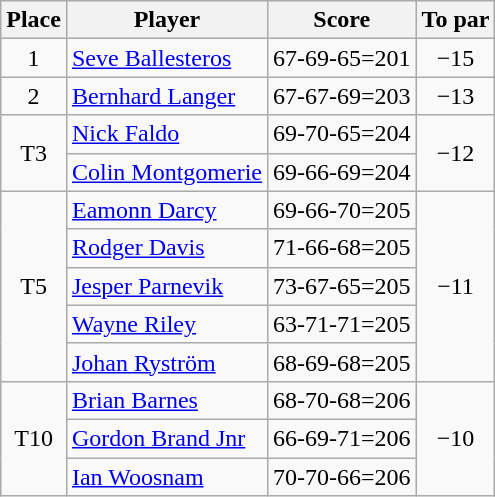<table class="wikitable">
<tr>
<th>Place</th>
<th>Player</th>
<th>Score</th>
<th>To par</th>
</tr>
<tr>
<td align=center>1</td>
<td> <a href='#'>Seve Ballesteros</a></td>
<td align=center>67-69-65=201</td>
<td align=center>−15</td>
</tr>
<tr>
<td align=center>2</td>
<td> <a href='#'>Bernhard Langer</a></td>
<td align=center>67-67-69=203</td>
<td align=center>−13</td>
</tr>
<tr>
<td rowspan="2" align=center>T3</td>
<td> <a href='#'>Nick Faldo</a></td>
<td align=center>69-70-65=204</td>
<td rowspan="2" align=center>−12</td>
</tr>
<tr>
<td> <a href='#'>Colin Montgomerie</a></td>
<td align=center>69-66-69=204</td>
</tr>
<tr>
<td rowspan="5" align=center>T5</td>
<td> <a href='#'>Eamonn Darcy</a></td>
<td align=center>69-66-70=205</td>
<td rowspan="5" align=center>−11</td>
</tr>
<tr>
<td> <a href='#'>Rodger Davis</a></td>
<td align=center>71-66-68=205</td>
</tr>
<tr>
<td> <a href='#'>Jesper Parnevik</a></td>
<td align=center>73-67-65=205</td>
</tr>
<tr>
<td> <a href='#'>Wayne Riley</a></td>
<td align=center>63-71-71=205</td>
</tr>
<tr>
<td> <a href='#'>Johan Ryström</a></td>
<td align=center>68-69-68=205</td>
</tr>
<tr>
<td rowspan="3" align=center>T10</td>
<td> <a href='#'>Brian Barnes</a></td>
<td align=center>68-70-68=206</td>
<td rowspan="3" align=center>−10</td>
</tr>
<tr>
<td> <a href='#'>Gordon Brand Jnr</a></td>
<td align=center>66-69-71=206</td>
</tr>
<tr>
<td> <a href='#'>Ian Woosnam</a></td>
<td align=center>70-70-66=206</td>
</tr>
</table>
